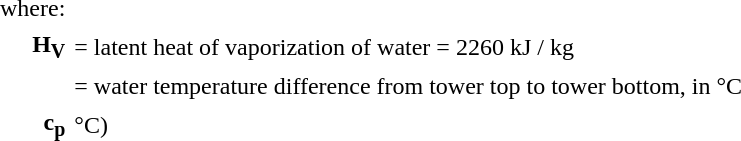<table border="0" cellpadding="2">
<tr>
<td align=right>where:</td>
<td> </td>
</tr>
<tr>
<td align=right><strong>H<sub>V</sub></strong></td>
<td align=left>= latent heat of vaporization of water = 2260 kJ / kg</td>
</tr>
<tr>
<td align=right><strong></strong></td>
<td align=left>= water temperature difference from tower top to tower bottom, in °C</td>
</tr>
<tr>
<td align=right><strong>c<sub>p</sub></strong></td>
<td align=left>°C)</td>
</tr>
</table>
